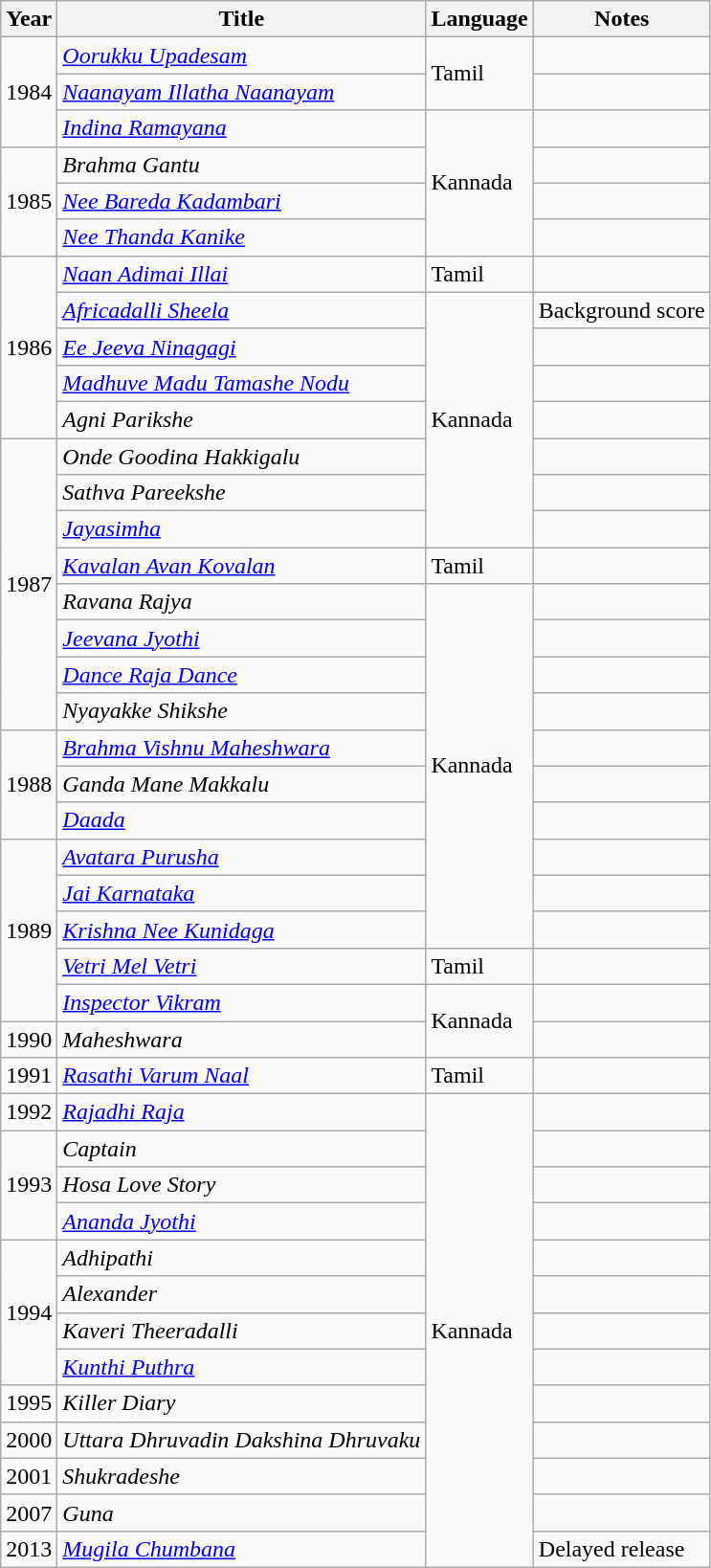<table class="wikitable sortable">
<tr>
<th>Year</th>
<th>Title</th>
<th>Language</th>
<th>Notes</th>
</tr>
<tr>
<td rowspan="3">1984</td>
<td><em><a href='#'>Oorukku Upadesam</a></em></td>
<td rowspan="2">Tamil</td>
<td></td>
</tr>
<tr>
<td><em><a href='#'>Naanayam Illatha Naanayam</a></em></td>
<td></td>
</tr>
<tr>
<td><em><a href='#'>Indina Ramayana</a></em></td>
<td rowspan="4">Kannada</td>
<td></td>
</tr>
<tr>
<td rowspan="3">1985</td>
<td><em>Brahma Gantu</em></td>
<td></td>
</tr>
<tr>
<td><em><a href='#'>Nee Bareda Kadambari</a></em></td>
<td></td>
</tr>
<tr>
<td><em><a href='#'>Nee Thanda Kanike</a></em></td>
<td></td>
</tr>
<tr>
<td rowspan="5">1986</td>
<td><em><a href='#'>Naan Adimai Illai</a></em></td>
<td>Tamil</td>
<td></td>
</tr>
<tr>
<td><em><a href='#'>Africadalli Sheela</a></em></td>
<td rowspan="7">Kannada</td>
<td>Background score</td>
</tr>
<tr>
<td><em><a href='#'>Ee Jeeva Ninagagi</a></em></td>
<td></td>
</tr>
<tr>
<td><em><a href='#'>Madhuve Madu Tamashe Nodu</a></em></td>
<td></td>
</tr>
<tr>
<td><em>Agni Parikshe</em></td>
<td></td>
</tr>
<tr>
<td rowspan="8">1987</td>
<td><em>Onde Goodina Hakkigalu</em></td>
<td></td>
</tr>
<tr>
<td><em>Sathva Pareekshe</em></td>
<td></td>
</tr>
<tr>
<td><em><a href='#'>Jayasimha</a></em></td>
<td></td>
</tr>
<tr>
<td><em><a href='#'>Kavalan Avan Kovalan</a></em></td>
<td>Tamil</td>
<td></td>
</tr>
<tr>
<td><em>Ravana Rajya</em></td>
<td rowspan="10">Kannada</td>
<td></td>
</tr>
<tr>
<td><em><a href='#'>Jeevana Jyothi</a></em></td>
<td></td>
</tr>
<tr>
<td><em><a href='#'>Dance Raja Dance</a></em></td>
<td></td>
</tr>
<tr>
<td><em>Nyayakke Shikshe</em></td>
<td></td>
</tr>
<tr>
<td rowspan="3">1988</td>
<td><em><a href='#'>Brahma Vishnu Maheshwara</a></em></td>
<td></td>
</tr>
<tr>
<td><em>Ganda Mane Makkalu</em></td>
<td></td>
</tr>
<tr>
<td><em><a href='#'>Daada</a></em></td>
<td></td>
</tr>
<tr>
<td rowspan="5">1989</td>
<td><em><a href='#'>Avatara Purusha</a></em></td>
<td></td>
</tr>
<tr>
<td><em><a href='#'>Jai Karnataka</a></em></td>
<td></td>
</tr>
<tr>
<td><em><a href='#'>Krishna Nee Kunidaga</a></em></td>
<td></td>
</tr>
<tr>
<td><em><a href='#'>Vetri Mel Vetri</a></em></td>
<td>Tamil</td>
<td></td>
</tr>
<tr>
<td><em><a href='#'>Inspector Vikram</a></em></td>
<td rowspan="2">Kannada</td>
<td></td>
</tr>
<tr>
<td>1990</td>
<td><em>Maheshwara</em></td>
<td></td>
</tr>
<tr>
<td>1991</td>
<td><em><a href='#'>Rasathi Varum Naal</a></em></td>
<td>Tamil</td>
<td></td>
</tr>
<tr>
<td>1992</td>
<td><em><a href='#'>Rajadhi Raja</a></em></td>
<td rowspan="13">Kannada</td>
<td></td>
</tr>
<tr>
<td rowspan="3">1993</td>
<td><em>Captain</em></td>
<td></td>
</tr>
<tr>
<td><em>Hosa Love Story</em></td>
<td></td>
</tr>
<tr>
<td><em><a href='#'>Ananda Jyothi</a></em></td>
<td></td>
</tr>
<tr>
<td rowspan="4">1994</td>
<td><em>Adhipathi</em></td>
<td></td>
</tr>
<tr>
<td><em>Alexander</em></td>
<td></td>
</tr>
<tr>
<td><em>Kaveri Theeradalli</em></td>
<td></td>
</tr>
<tr>
<td><em><a href='#'>Kunthi Puthra</a></em></td>
<td></td>
</tr>
<tr>
<td>1995</td>
<td><em>Killer Diary</em></td>
<td></td>
</tr>
<tr>
<td>2000</td>
<td><em>Uttara Dhruvadin Dakshina Dhruvaku</em></td>
<td></td>
</tr>
<tr>
<td>2001</td>
<td><em>Shukradeshe</em></td>
<td></td>
</tr>
<tr>
<td>2007</td>
<td><em>Guna</em></td>
<td></td>
</tr>
<tr>
<td>2013</td>
<td><em><a href='#'>Mugila Chumbana</a></em></td>
<td>Delayed release</td>
</tr>
</table>
